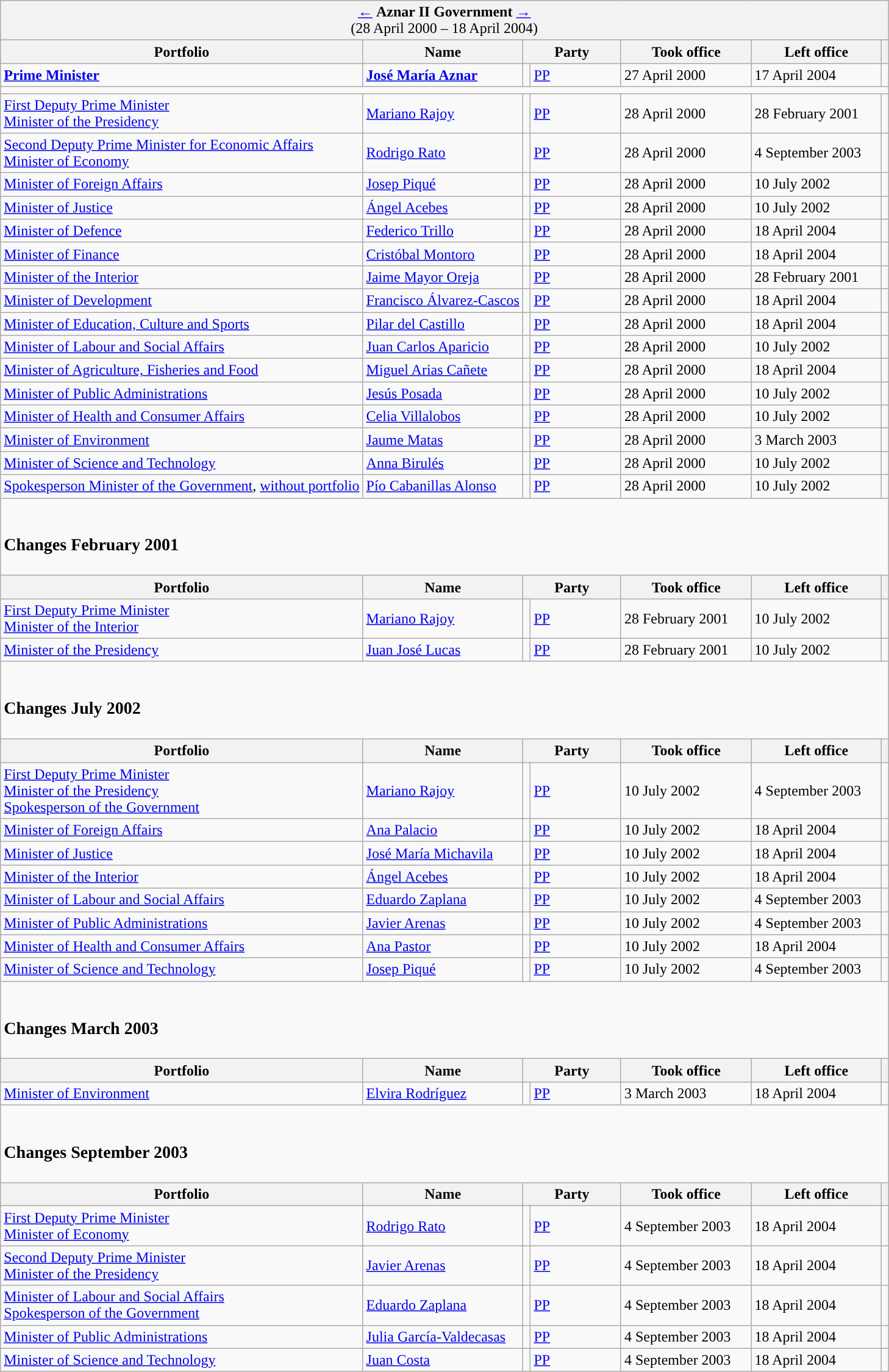<table class="wikitable">
<tr>
<td colspan="7" bgcolor="#F2F2F2" align="center"><a href='#'>←</a> <strong>Aznar II Government</strong> <a href='#'>→</a><br>(28 April 2000 – 18 April 2004)</td>
</tr>
<tr>
<th>Portfolio</th>
<th>Name</th>
<th width="100px" colspan="2">Party</th>
<th width="135px">Took office</th>
<th width="135px">Left office</th>
<th></th>
</tr>
<tr>
<td><strong><a href='#'>Prime Minister</a></strong></td>
<td><strong><a href='#'>José María Aznar</a></strong></td>
<td width="1" style="background-color:"></td>
<td><a href='#'>PP</a></td>
<td>27 April 2000</td>
<td>17 April 2004</td>
<td align="center"></td>
</tr>
<tr>
<td colspan="7"></td>
</tr>
<tr>
<td><a href='#'>First Deputy Prime Minister</a><br><a href='#'>Minister of the Presidency</a></td>
<td><a href='#'>Mariano Rajoy</a></td>
<td style="background-color:"></td>
<td><a href='#'>PP</a></td>
<td>28 April 2000</td>
<td>28 February 2001</td>
<td align="center"><br></td>
</tr>
<tr>
<td><a href='#'>Second Deputy Prime Minister for Economic Affairs</a><br><a href='#'>Minister of Economy</a></td>
<td><a href='#'>Rodrigo Rato</a></td>
<td style="background-color:"></td>
<td><a href='#'>PP</a></td>
<td>28 April 2000</td>
<td>4 September 2003</td>
<td align="center"><br></td>
</tr>
<tr>
<td><a href='#'>Minister of Foreign Affairs</a></td>
<td><a href='#'>Josep Piqué</a></td>
<td style="background-color:"></td>
<td><a href='#'>PP</a></td>
<td>28 April 2000</td>
<td>10 July 2002</td>
<td align="center"></td>
</tr>
<tr>
<td><a href='#'>Minister of Justice</a></td>
<td><a href='#'>Ángel Acebes</a></td>
<td style="background-color:"></td>
<td><a href='#'>PP</a></td>
<td>28 April 2000</td>
<td>10 July 2002</td>
<td align="center"></td>
</tr>
<tr>
<td><a href='#'>Minister of Defence</a></td>
<td><a href='#'>Federico Trillo</a></td>
<td style="background-color:"></td>
<td><a href='#'>PP</a></td>
<td>28 April 2000</td>
<td>18 April 2004</td>
<td align="center"></td>
</tr>
<tr>
<td><a href='#'>Minister of Finance</a></td>
<td><a href='#'>Cristóbal Montoro</a></td>
<td style="background-color:"></td>
<td><a href='#'>PP</a></td>
<td>28 April 2000</td>
<td>18 April 2004</td>
<td align="center"></td>
</tr>
<tr>
<td><a href='#'>Minister of the Interior</a></td>
<td><a href='#'>Jaime Mayor Oreja</a></td>
<td style="background-color:"></td>
<td><a href='#'>PP</a></td>
<td>28 April 2000</td>
<td>28 February 2001</td>
<td align="center"></td>
</tr>
<tr>
<td><a href='#'>Minister of Development</a></td>
<td><a href='#'>Francisco Álvarez-Cascos</a></td>
<td style="background-color:"></td>
<td><a href='#'>PP</a></td>
<td>28 April 2000</td>
<td>18 April 2004</td>
<td align="center"></td>
</tr>
<tr>
<td><a href='#'>Minister of Education, Culture and Sports</a></td>
<td><a href='#'>Pilar del Castillo</a></td>
<td style="background-color:"></td>
<td><a href='#'>PP</a></td>
<td>28 April 2000</td>
<td>18 April 2004</td>
<td align="center"></td>
</tr>
<tr>
<td><a href='#'>Minister of Labour and Social Affairs</a></td>
<td><a href='#'>Juan Carlos Aparicio</a></td>
<td style="background-color:"></td>
<td><a href='#'>PP</a></td>
<td>28 April 2000</td>
<td>10 July 2002</td>
<td align="center"></td>
</tr>
<tr>
<td><a href='#'>Minister of Agriculture, Fisheries and Food</a></td>
<td><a href='#'>Miguel Arias Cañete</a></td>
<td style="background-color:"></td>
<td><a href='#'>PP</a></td>
<td>28 April 2000</td>
<td>18 April 2004</td>
<td align="center"></td>
</tr>
<tr>
<td><a href='#'>Minister of Public Administrations</a></td>
<td><a href='#'>Jesús Posada</a></td>
<td style="background-color:"></td>
<td><a href='#'>PP</a></td>
<td>28 April 2000</td>
<td>10 July 2002</td>
<td align="center"></td>
</tr>
<tr>
<td><a href='#'>Minister of Health and Consumer Affairs</a></td>
<td><a href='#'>Celia Villalobos</a></td>
<td style="background-color:"></td>
<td><a href='#'>PP</a></td>
<td>28 April 2000</td>
<td>10 July 2002</td>
<td align="center"></td>
</tr>
<tr>
<td><a href='#'>Minister of Environment</a></td>
<td><a href='#'>Jaume Matas</a></td>
<td style="background-color:"></td>
<td><a href='#'>PP</a></td>
<td>28 April 2000</td>
<td>3 March 2003</td>
<td align="center"></td>
</tr>
<tr>
<td><a href='#'>Minister of Science and Technology</a></td>
<td><a href='#'>Anna Birulés</a></td>
<td style="background-color:"></td>
<td><a href='#'>PP</a> </td>
<td>28 April 2000</td>
<td>10 July 2002</td>
<td align="center"></td>
</tr>
<tr>
<td><a href='#'>Spokesperson Minister of the Government</a>, <a href='#'>without portfolio</a></td>
<td><a href='#'>Pío Cabanillas Alonso</a></td>
<td style="background-color:"></td>
<td><a href='#'>PP</a> </td>
<td>28 April 2000</td>
<td>10 July 2002</td>
<td align="center"></td>
</tr>
<tr>
<td colspan="7"><br><h3>Changes February 2001</h3></td>
</tr>
<tr>
<th>Portfolio</th>
<th>Name</th>
<th colspan="2">Party</th>
<th>Took office</th>
<th>Left office</th>
<th></th>
</tr>
<tr>
<td><a href='#'>First Deputy Prime Minister</a><br><a href='#'>Minister of the Interior</a></td>
<td><a href='#'>Mariano Rajoy</a></td>
<td style="background-color:"></td>
<td><a href='#'>PP</a></td>
<td>28 February 2001</td>
<td>10 July 2002</td>
<td align="center"></td>
</tr>
<tr>
<td><a href='#'>Minister of the Presidency</a></td>
<td><a href='#'>Juan José Lucas</a></td>
<td style="background-color:"></td>
<td><a href='#'>PP</a></td>
<td>28 February 2001</td>
<td>10 July 2002</td>
<td align="center"></td>
</tr>
<tr>
<td colspan="7"><br><h3>Changes July 2002</h3></td>
</tr>
<tr>
<th>Portfolio</th>
<th>Name</th>
<th colspan="2">Party</th>
<th>Took office</th>
<th>Left office</th>
<th></th>
</tr>
<tr>
<td><a href='#'>First Deputy Prime Minister</a><br><a href='#'>Minister of the Presidency</a><br><a href='#'>Spokesperson of the Government</a></td>
<td><a href='#'>Mariano Rajoy</a></td>
<td style="background-color:"></td>
<td><a href='#'>PP</a></td>
<td>10 July 2002</td>
<td>4 September 2003</td>
<td align="center"><br></td>
</tr>
<tr>
<td><a href='#'>Minister of Foreign Affairs</a></td>
<td><a href='#'>Ana Palacio</a></td>
<td style="background-color:"></td>
<td><a href='#'>PP</a></td>
<td>10 July 2002</td>
<td>18 April 2004</td>
<td align="center"></td>
</tr>
<tr>
<td><a href='#'>Minister of Justice</a></td>
<td><a href='#'>José María Michavila</a></td>
<td style="background-color:"></td>
<td><a href='#'>PP</a></td>
<td>10 July 2002</td>
<td>18 April 2004</td>
<td align="center"></td>
</tr>
<tr>
<td><a href='#'>Minister of the Interior</a></td>
<td><a href='#'>Ángel Acebes</a></td>
<td style="background-color:"></td>
<td><a href='#'>PP</a></td>
<td>10 July 2002</td>
<td>18 April 2004</td>
<td align="center"></td>
</tr>
<tr>
<td><a href='#'>Minister of Labour and Social Affairs</a></td>
<td><a href='#'>Eduardo Zaplana</a></td>
<td style="background-color:"></td>
<td><a href='#'>PP</a></td>
<td>10 July 2002</td>
<td>4 September 2003</td>
<td align="center"></td>
</tr>
<tr>
<td><a href='#'>Minister of Public Administrations</a></td>
<td><a href='#'>Javier Arenas</a></td>
<td style="background-color:"></td>
<td><a href='#'>PP</a></td>
<td>10 July 2002</td>
<td>4 September 2003</td>
<td align="center"></td>
</tr>
<tr>
<td><a href='#'>Minister of Health and Consumer Affairs</a></td>
<td><a href='#'>Ana Pastor</a></td>
<td style="background-color:"></td>
<td><a href='#'>PP</a></td>
<td>10 July 2002</td>
<td>18 April 2004</td>
<td align="center"></td>
</tr>
<tr>
<td><a href='#'>Minister of Science and Technology</a></td>
<td><a href='#'>Josep Piqué</a></td>
<td style="background-color:"></td>
<td><a href='#'>PP</a></td>
<td>10 July 2002</td>
<td>4 September 2003</td>
<td align="center"></td>
</tr>
<tr>
<td colspan="7"><br><h3>Changes March 2003</h3></td>
</tr>
<tr>
<th>Portfolio</th>
<th>Name</th>
<th colspan="2">Party</th>
<th>Took office</th>
<th>Left office</th>
<th></th>
</tr>
<tr>
<td><a href='#'>Minister of Environment</a></td>
<td><a href='#'>Elvira Rodríguez</a></td>
<td style="background-color:"></td>
<td><a href='#'>PP</a></td>
<td>3 March 2003</td>
<td>18 April 2004</td>
<td align="center"></td>
</tr>
<tr>
<td colspan="7"><br><h3>Changes September 2003</h3></td>
</tr>
<tr>
<th>Portfolio</th>
<th>Name</th>
<th colspan="2">Party</th>
<th>Took office</th>
<th>Left office</th>
<th></th>
</tr>
<tr>
<td><a href='#'>First Deputy Prime Minister</a><br><a href='#'>Minister of Economy</a></td>
<td><a href='#'>Rodrigo Rato</a></td>
<td style="background-color:"></td>
<td><a href='#'>PP</a></td>
<td>4 September 2003</td>
<td>18 April 2004</td>
<td align="center"></td>
</tr>
<tr>
<td><a href='#'>Second Deputy Prime Minister</a><br><a href='#'>Minister of the Presidency</a></td>
<td><a href='#'>Javier Arenas</a></td>
<td style="background-color:"></td>
<td><a href='#'>PP</a></td>
<td>4 September 2003</td>
<td>18 April 2004</td>
<td align="center"><br></td>
</tr>
<tr>
<td><a href='#'>Minister of Labour and Social Affairs</a><br><a href='#'>Spokesperson of the Government</a></td>
<td><a href='#'>Eduardo Zaplana</a></td>
<td style="background-color:"></td>
<td><a href='#'>PP</a></td>
<td>4 September 2003</td>
<td>18 April 2004</td>
<td align="center"></td>
</tr>
<tr>
<td><a href='#'>Minister of Public Administrations</a></td>
<td><a href='#'>Julia García-Valdecasas</a></td>
<td style="background-color:"></td>
<td><a href='#'>PP</a></td>
<td>4 September 2003</td>
<td>18 April 2004</td>
<td align="center"></td>
</tr>
<tr>
<td><a href='#'>Minister of Science and Technology</a></td>
<td><a href='#'>Juan Costa</a></td>
<td style="background-color:"></td>
<td><a href='#'>PP</a></td>
<td>4 September 2003</td>
<td>18 April 2004</td>
<td align="center"></td>
</tr>
</table>
